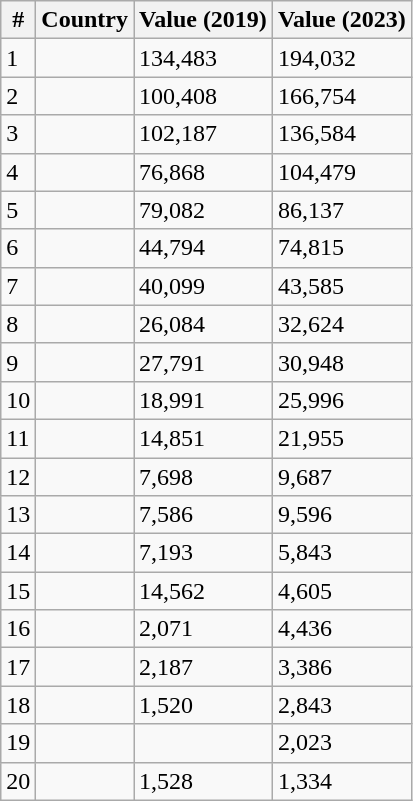<table class="wikitable sortable plainrowheads" ;">
<tr>
<th scope="col">#</th>
<th scope="col">Country</th>
<th>Value (2019)</th>
<th>Value (2023)</th>
</tr>
<tr>
<td>1</td>
<td></td>
<td>134,483</td>
<td>194,032</td>
</tr>
<tr>
<td>2</td>
<td></td>
<td>100,408</td>
<td>166,754</td>
</tr>
<tr>
<td>3</td>
<td></td>
<td>102,187</td>
<td>136,584</td>
</tr>
<tr>
<td>4</td>
<td></td>
<td>76,868</td>
<td>104,479</td>
</tr>
<tr>
<td>5</td>
<td></td>
<td>79,082</td>
<td>86,137</td>
</tr>
<tr>
<td>6</td>
<td></td>
<td>44,794</td>
<td>74,815</td>
</tr>
<tr>
<td>7</td>
<td></td>
<td>40,099</td>
<td>43,585</td>
</tr>
<tr>
<td>8</td>
<td></td>
<td>26,084</td>
<td>32,624</td>
</tr>
<tr>
<td>9</td>
<td></td>
<td>27,791</td>
<td>30,948</td>
</tr>
<tr>
<td>10</td>
<td></td>
<td>18,991</td>
<td>25,996</td>
</tr>
<tr>
<td>11</td>
<td></td>
<td>14,851</td>
<td>21,955</td>
</tr>
<tr>
<td>12</td>
<td></td>
<td>7,698</td>
<td>9,687</td>
</tr>
<tr>
<td>13</td>
<td></td>
<td>7,586</td>
<td>9,596</td>
</tr>
<tr>
<td>14</td>
<td></td>
<td>7,193</td>
<td>5,843</td>
</tr>
<tr>
<td>15</td>
<td></td>
<td>14,562</td>
<td>4,605</td>
</tr>
<tr>
<td>16</td>
<td></td>
<td>2,071</td>
<td>4,436</td>
</tr>
<tr>
<td>17</td>
<td></td>
<td>2,187</td>
<td>3,386</td>
</tr>
<tr>
<td>18</td>
<td></td>
<td>1,520</td>
<td>2,843</td>
</tr>
<tr>
<td>19</td>
<td></td>
<td></td>
<td>2,023</td>
</tr>
<tr>
<td>20</td>
<td></td>
<td>1,528</td>
<td>1,334</td>
</tr>
</table>
